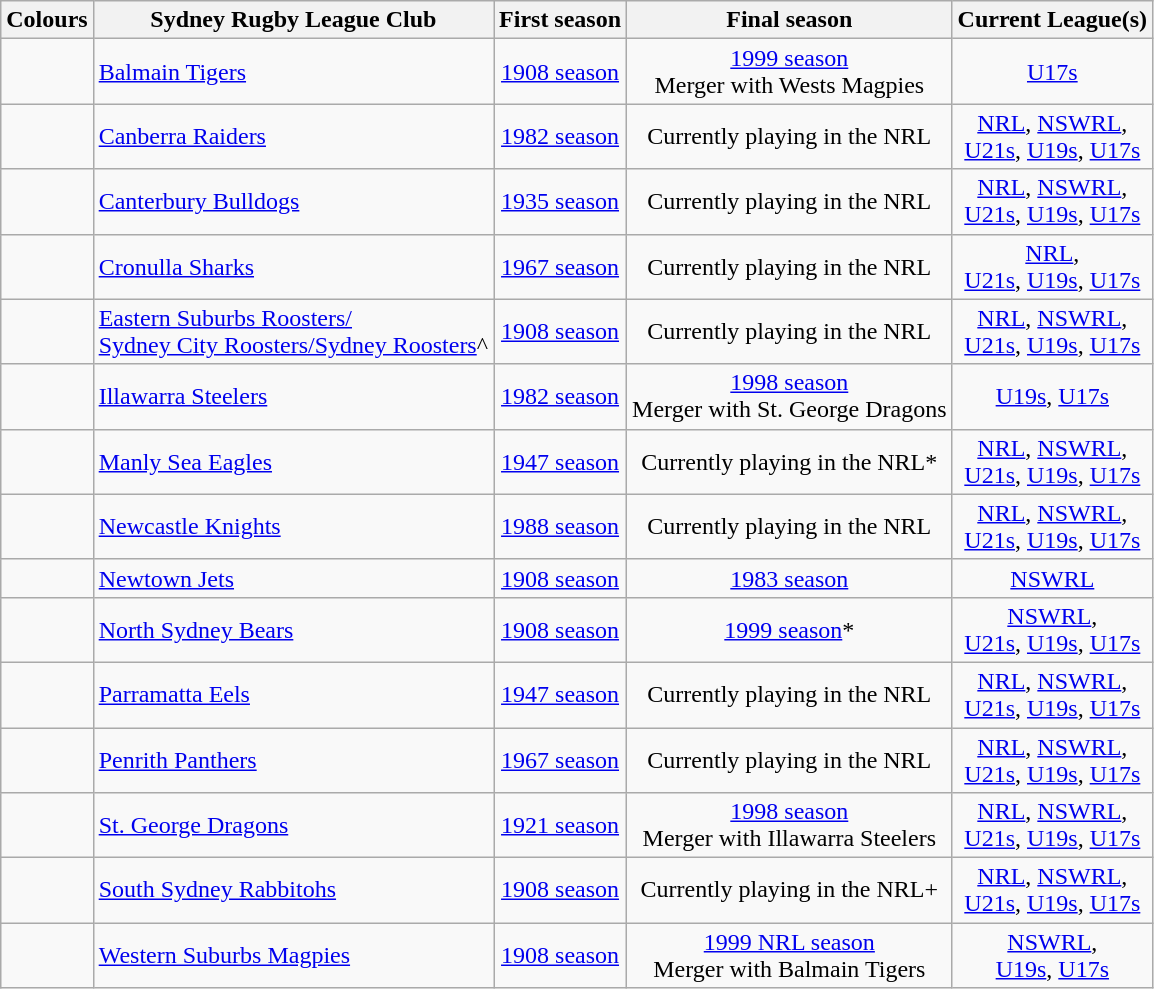<table class="wikitable" style="text-align:center;">
<tr>
<th>Colours</th>
<th>Sydney Rugby League Club</th>
<th>First season</th>
<th>Final season</th>
<th>Current League(s)</th>
</tr>
<tr>
<td></td>
<td style="text-align:left;"><a href='#'>Balmain Tigers</a></td>
<td><a href='#'>1908 season</a></td>
<td><a href='#'>1999 season</a><br>Merger with Wests Magpies</td>
<td><a href='#'>U17s</a></td>
</tr>
<tr>
<td></td>
<td style="text-align:left;"><a href='#'>Canberra Raiders</a></td>
<td><a href='#'>1982 season</a></td>
<td>Currently playing in the NRL</td>
<td><a href='#'>NRL</a>, <a href='#'>NSWRL</a>,<br><a href='#'>U21s</a>, <a href='#'>U19s</a>, <a href='#'>U17s</a></td>
</tr>
<tr>
<td></td>
<td style="text-align:left;"><a href='#'>Canterbury Bulldogs</a></td>
<td><a href='#'>1935 season</a></td>
<td>Currently playing in the NRL</td>
<td><a href='#'>NRL</a>, <a href='#'>NSWRL</a>,<br><a href='#'>U21s</a>, <a href='#'>U19s</a>, <a href='#'>U17s</a></td>
</tr>
<tr>
<td></td>
<td style="text-align:left;"><a href='#'>Cronulla Sharks</a></td>
<td><a href='#'>1967 season</a></td>
<td>Currently playing in the NRL</td>
<td><a href='#'>NRL</a>,<br><a href='#'>U21s</a>, <a href='#'>U19s</a>, <a href='#'>U17s</a></td>
</tr>
<tr>
<td></td>
<td style="text-align:left;"><a href='#'>Eastern Suburbs Roosters/<br>Sydney City Roosters/Sydney Roosters</a>^</td>
<td><a href='#'>1908 season</a></td>
<td>Currently playing in the NRL</td>
<td><a href='#'>NRL</a>, <a href='#'>NSWRL</a>,<br><a href='#'>U21s</a>, <a href='#'>U19s</a>, <a href='#'>U17s</a></td>
</tr>
<tr>
<td></td>
<td style="text-align:left;"><a href='#'>Illawarra Steelers</a></td>
<td><a href='#'>1982 season</a></td>
<td><a href='#'>1998 season</a><br>Merger with St. George Dragons</td>
<td><a href='#'>U19s</a>, <a href='#'>U17s</a></td>
</tr>
<tr>
<td></td>
<td style="text-align:left;"><a href='#'>Manly Sea Eagles</a></td>
<td><a href='#'>1947 season</a></td>
<td>Currently playing in the NRL*</td>
<td><a href='#'>NRL</a>, <a href='#'>NSWRL</a>,<br><a href='#'>U21s</a>, <a href='#'>U19s</a>, <a href='#'>U17s</a></td>
</tr>
<tr>
<td></td>
<td style="text-align:left;"><a href='#'>Newcastle Knights</a></td>
<td><a href='#'>1988 season</a></td>
<td>Currently playing in the NRL</td>
<td><a href='#'>NRL</a>, <a href='#'>NSWRL</a>,<br><a href='#'>U21s</a>, <a href='#'>U19s</a>, <a href='#'>U17s</a></td>
</tr>
<tr>
<td></td>
<td style="text-align:left;"><a href='#'>Newtown Jets</a></td>
<td><a href='#'>1908 season</a></td>
<td><a href='#'>1983 season</a></td>
<td><a href='#'>NSWRL</a></td>
</tr>
<tr>
<td></td>
<td style="text-align:left;"><a href='#'>North Sydney Bears</a></td>
<td><a href='#'>1908 season</a></td>
<td><a href='#'>1999 season</a>*</td>
<td><a href='#'>NSWRL</a>,<br><a href='#'>U21s</a>, <a href='#'>U19s</a>, <a href='#'>U17s</a></td>
</tr>
<tr>
<td></td>
<td style="text-align:left;"><a href='#'>Parramatta Eels</a></td>
<td><a href='#'>1947 season</a></td>
<td>Currently playing in the NRL</td>
<td><a href='#'>NRL</a>, <a href='#'>NSWRL</a>,<br><a href='#'>U21s</a>, <a href='#'>U19s</a>, <a href='#'>U17s</a></td>
</tr>
<tr>
<td></td>
<td style="text-align:left;"><a href='#'>Penrith Panthers</a></td>
<td><a href='#'>1967 season</a></td>
<td>Currently playing in the NRL</td>
<td><a href='#'>NRL</a>, <a href='#'>NSWRL</a>,<br><a href='#'>U21s</a>, <a href='#'>U19s</a>, <a href='#'>U17s</a></td>
</tr>
<tr>
<td></td>
<td style="text-align:left;"><a href='#'>St. George Dragons</a></td>
<td><a href='#'>1921 season</a></td>
<td><a href='#'>1998 season</a><br>Merger with Illawarra Steelers</td>
<td><a href='#'>NRL</a>, <a href='#'>NSWRL</a>,<br><a href='#'>U21s</a>, <a href='#'>U19s</a>, <a href='#'>U17s</a></td>
</tr>
<tr>
<td></td>
<td style="text-align:left;"><a href='#'>South Sydney Rabbitohs</a></td>
<td><a href='#'>1908 season</a></td>
<td>Currently playing in the NRL+</td>
<td><a href='#'>NRL</a>, <a href='#'>NSWRL</a>,<br><a href='#'>U21s</a>, <a href='#'>U19s</a>, <a href='#'>U17s</a></td>
</tr>
<tr>
<td></td>
<td style="text-align:left;"><a href='#'>Western Suburbs Magpies</a></td>
<td><a href='#'>1908 season</a></td>
<td><a href='#'>1999 NRL season</a><br>Merger with Balmain Tigers</td>
<td><a href='#'>NSWRL</a>,<br><a href='#'>U19s</a>, <a href='#'>U17s</a></td>
</tr>
</table>
